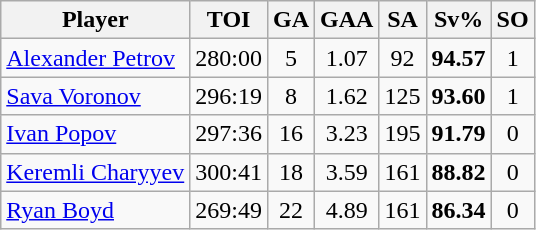<table class="wikitable sortable" style="text-align:center;">
<tr>
<th>Player</th>
<th>TOI</th>
<th>GA</th>
<th>GAA</th>
<th>SA</th>
<th>Sv%</th>
<th>SO</th>
</tr>
<tr>
<td style="text-align:left;"> <a href='#'>Alexander Petrov</a></td>
<td>280:00</td>
<td>5</td>
<td>1.07</td>
<td>92</td>
<td><strong>94.57</strong></td>
<td>1</td>
</tr>
<tr>
<td style="text-align:left;"> <a href='#'>Sava Voronov</a></td>
<td>296:19</td>
<td>8</td>
<td>1.62</td>
<td>125</td>
<td><strong>93.60</strong></td>
<td>1</td>
</tr>
<tr>
<td style="text-align:left;"> <a href='#'>Ivan Popov</a></td>
<td>297:36</td>
<td>16</td>
<td>3.23</td>
<td>195</td>
<td><strong>91.79</strong></td>
<td>0</td>
</tr>
<tr>
<td style="text-align:left;"> <a href='#'>Keremli Charyyev</a></td>
<td>300:41</td>
<td>18</td>
<td>3.59</td>
<td>161</td>
<td><strong>88.82</strong></td>
<td>0</td>
</tr>
<tr>
<td style="text-align:left;"> <a href='#'>Ryan Boyd</a></td>
<td>269:49</td>
<td>22</td>
<td>4.89</td>
<td>161</td>
<td><strong>86.34</strong></td>
<td>0</td>
</tr>
</table>
